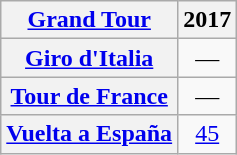<table class="wikitable plainrowheaders">
<tr>
<th scope="col"><a href='#'>Grand Tour</a></th>
<th scope="col">2017</th>
</tr>
<tr style="text-align:center;">
<th scope="row"> <a href='#'>Giro d'Italia</a></th>
<td>—</td>
</tr>
<tr style="text-align:center;">
<th scope="row"> <a href='#'>Tour de France</a></th>
<td>—</td>
</tr>
<tr style="text-align:center;">
<th scope="row"> <a href='#'>Vuelta a España</a></th>
<td><a href='#'>45</a></td>
</tr>
</table>
